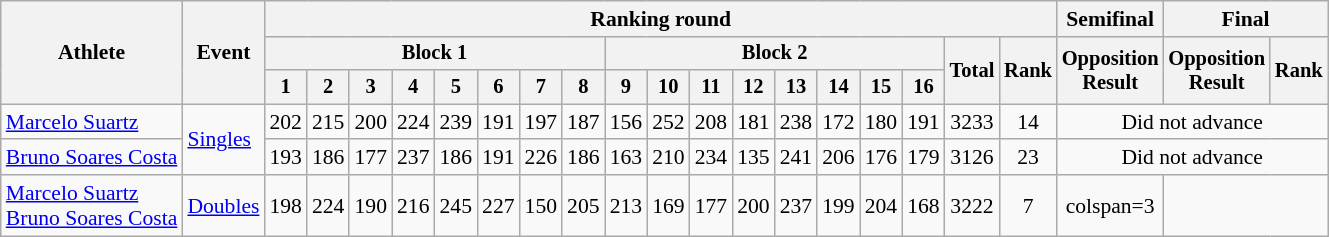<table class=wikitable style=font-size:90%;text-align:center>
<tr>
<th rowspan=3>Athlete</th>
<th rowspan=3>Event</th>
<th colspan=18>Ranking round</th>
<th>Semifinal</th>
<th colspan=2>Final</th>
</tr>
<tr style=font-size:95%>
<th colspan=8>Block 1</th>
<th colspan=8>Block 2</th>
<th rowspan=2>Total</th>
<th rowspan=2>Rank</th>
<th rowspan=2>Opposition<br>Result</th>
<th rowspan=2>Opposition<br>Result</th>
<th rowspan=2>Rank</th>
</tr>
<tr style=font-size:95%>
<th>1</th>
<th>2</th>
<th>3</th>
<th>4</th>
<th>5</th>
<th>6</th>
<th>7</th>
<th>8</th>
<th>9</th>
<th>10</th>
<th>11</th>
<th>12</th>
<th>13</th>
<th>14</th>
<th>15</th>
<th>16</th>
</tr>
<tr>
<td align=left><a href='#'>Marcelo Suartz</a></td>
<td align=left rowspan=2><a href='#'>Singles</a></td>
<td>202</td>
<td>215</td>
<td>200</td>
<td>224</td>
<td>239</td>
<td>191</td>
<td>197</td>
<td>187</td>
<td>156</td>
<td>252</td>
<td>208</td>
<td>181</td>
<td>238</td>
<td>172</td>
<td>180</td>
<td>191</td>
<td>3233</td>
<td>14</td>
<td colspan=3>Did not advance</td>
</tr>
<tr>
<td align=left><a href='#'>Bruno Soares Costa</a></td>
<td>193</td>
<td>186</td>
<td>177</td>
<td>237</td>
<td>186</td>
<td>191</td>
<td>226</td>
<td>186</td>
<td>163</td>
<td>210</td>
<td>234</td>
<td>135</td>
<td>241</td>
<td>206</td>
<td>176</td>
<td>179</td>
<td>3126</td>
<td>23</td>
<td colspan=3>Did not advance</td>
</tr>
<tr>
<td align=left><a href='#'>Marcelo Suartz</a><br><a href='#'>Bruno Soares Costa</a></td>
<td align=left><a href='#'>Doubles</a></td>
<td>198</td>
<td>224</td>
<td>190</td>
<td>216</td>
<td>245</td>
<td>227</td>
<td>150</td>
<td>205</td>
<td>213</td>
<td>169</td>
<td>177</td>
<td>200</td>
<td>237</td>
<td>199</td>
<td>204</td>
<td>168</td>
<td>3222</td>
<td>7</td>
<td>colspan=3 </td>
</tr>
</table>
